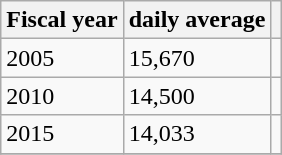<table class="wikitable">
<tr>
<th>Fiscal year</th>
<th>daily average</th>
<th></th>
</tr>
<tr>
<td>2005</td>
<td>15,670</td>
<td></td>
</tr>
<tr>
<td>2010</td>
<td>14,500</td>
<td></td>
</tr>
<tr>
<td>2015</td>
<td>14,033</td>
<td></td>
</tr>
<tr>
</tr>
</table>
